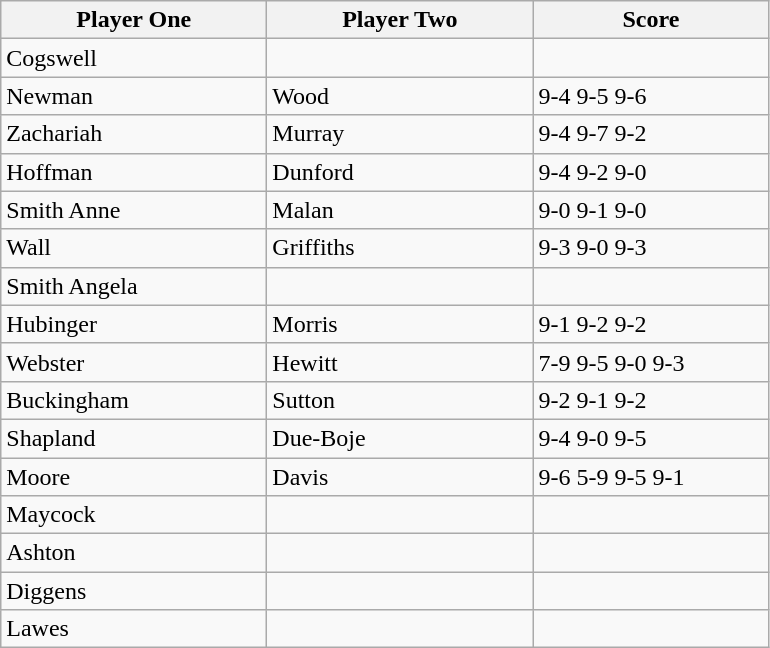<table class="wikitable">
<tr>
<th width=170>Player One</th>
<th width=170>Player Two</th>
<th width=150>Score</th>
</tr>
<tr>
<td> Cogswell</td>
<td></td>
<td></td>
</tr>
<tr>
<td> Newman</td>
<td> Wood</td>
<td>9-4 9-5 9-6</td>
</tr>
<tr>
<td> Zachariah</td>
<td> Murray</td>
<td>9-4 9-7 9-2</td>
</tr>
<tr>
<td> Hoffman</td>
<td> Dunford</td>
<td>9-4 9-2 9-0</td>
</tr>
<tr>
<td> Smith Anne</td>
<td> Malan</td>
<td>9-0 9-1 9-0</td>
</tr>
<tr>
<td> Wall</td>
<td> Griffiths</td>
<td>9-3 9-0 9-3</td>
</tr>
<tr>
<td> Smith Angela</td>
<td></td>
<td></td>
</tr>
<tr>
<td> Hubinger</td>
<td> Morris</td>
<td>9-1 9-2 9-2</td>
</tr>
<tr>
<td> Webster</td>
<td> Hewitt</td>
<td>7-9 9-5 9-0 9-3</td>
</tr>
<tr>
<td> Buckingham</td>
<td> Sutton</td>
<td>9-2 9-1 9-2</td>
</tr>
<tr>
<td> Shapland</td>
<td> Due-Boje</td>
<td>9-4 9-0 9-5</td>
</tr>
<tr>
<td> Moore</td>
<td> Davis</td>
<td>9-6 5-9 9-5 9-1</td>
</tr>
<tr>
<td> Maycock</td>
<td></td>
<td></td>
</tr>
<tr>
<td> Ashton</td>
<td></td>
<td></td>
</tr>
<tr>
<td> Diggens</td>
<td></td>
<td></td>
</tr>
<tr>
<td> Lawes</td>
<td></td>
<td></td>
</tr>
</table>
